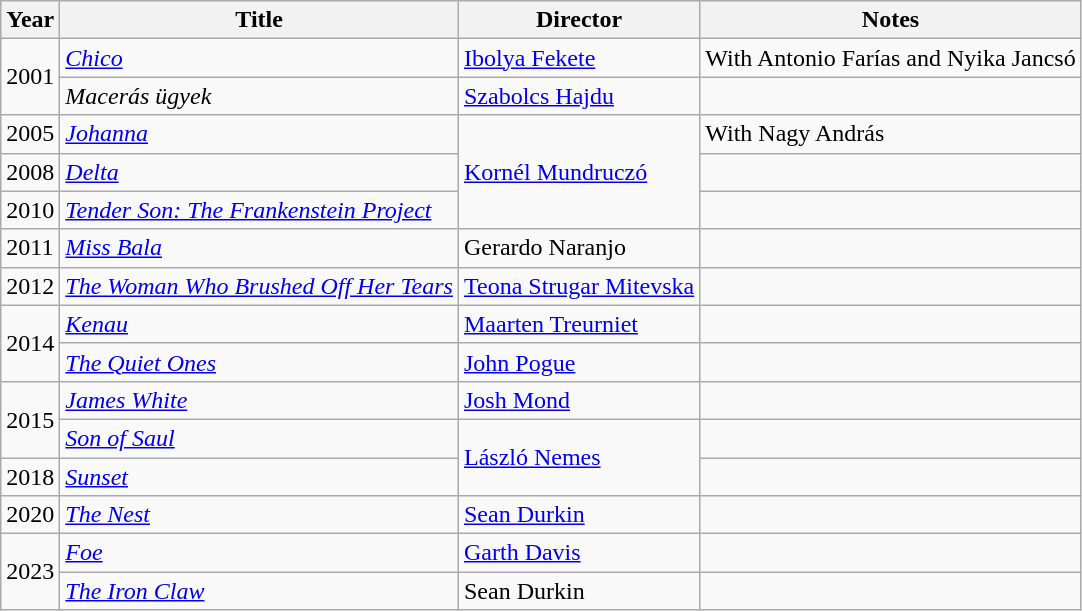<table class="wikitable">
<tr>
<th>Year</th>
<th>Title</th>
<th>Director</th>
<th>Notes</th>
</tr>
<tr>
<td rowspan=2>2001</td>
<td><em><a href='#'>Chico</a></em></td>
<td><a href='#'>Ibolya Fekete</a></td>
<td>With Antonio Farías and Nyika Jancsó</td>
</tr>
<tr>
<td><em>Macerás ügyek</em></td>
<td><a href='#'>Szabolcs Hajdu</a></td>
<td></td>
</tr>
<tr>
<td>2005</td>
<td><em><a href='#'>Johanna</a></em></td>
<td rowspan=3><a href='#'>Kornél Mundruczó</a></td>
<td>With Nagy András</td>
</tr>
<tr>
<td>2008</td>
<td><em><a href='#'>Delta</a></em></td>
<td></td>
</tr>
<tr>
<td>2010</td>
<td><em><a href='#'>Tender Son: The Frankenstein Project</a></em></td>
<td></td>
</tr>
<tr>
<td>2011</td>
<td><em><a href='#'>Miss Bala</a></em></td>
<td>Gerardo Naranjo</td>
<td></td>
</tr>
<tr>
<td>2012</td>
<td><em><a href='#'>The Woman Who Brushed Off Her Tears</a></em></td>
<td><a href='#'>Teona Strugar Mitevska</a></td>
<td></td>
</tr>
<tr>
<td rowspan="2">2014</td>
<td><em><a href='#'>Kenau</a></em></td>
<td><a href='#'>Maarten Treurniet</a></td>
<td></td>
</tr>
<tr>
<td><em><a href='#'>The Quiet Ones</a></em></td>
<td><a href='#'>John Pogue</a></td>
<td></td>
</tr>
<tr>
<td rowspan="2">2015</td>
<td><em><a href='#'>James White</a></em></td>
<td><a href='#'>Josh Mond</a></td>
<td></td>
</tr>
<tr>
<td><em><a href='#'>Son of Saul</a></em></td>
<td rowspan=2><a href='#'>László Nemes</a></td>
<td></td>
</tr>
<tr>
<td>2018</td>
<td><em><a href='#'>Sunset</a></em></td>
<td></td>
</tr>
<tr>
<td>2020</td>
<td><em><a href='#'>The Nest</a></em></td>
<td><a href='#'>Sean Durkin</a></td>
<td></td>
</tr>
<tr>
<td rowspan="2">2023</td>
<td><em><a href='#'>Foe</a></em></td>
<td><a href='#'>Garth Davis</a></td>
<td></td>
</tr>
<tr>
<td><em><a href='#'>The Iron Claw</a></em></td>
<td>Sean Durkin</td>
<td></td>
</tr>
</table>
